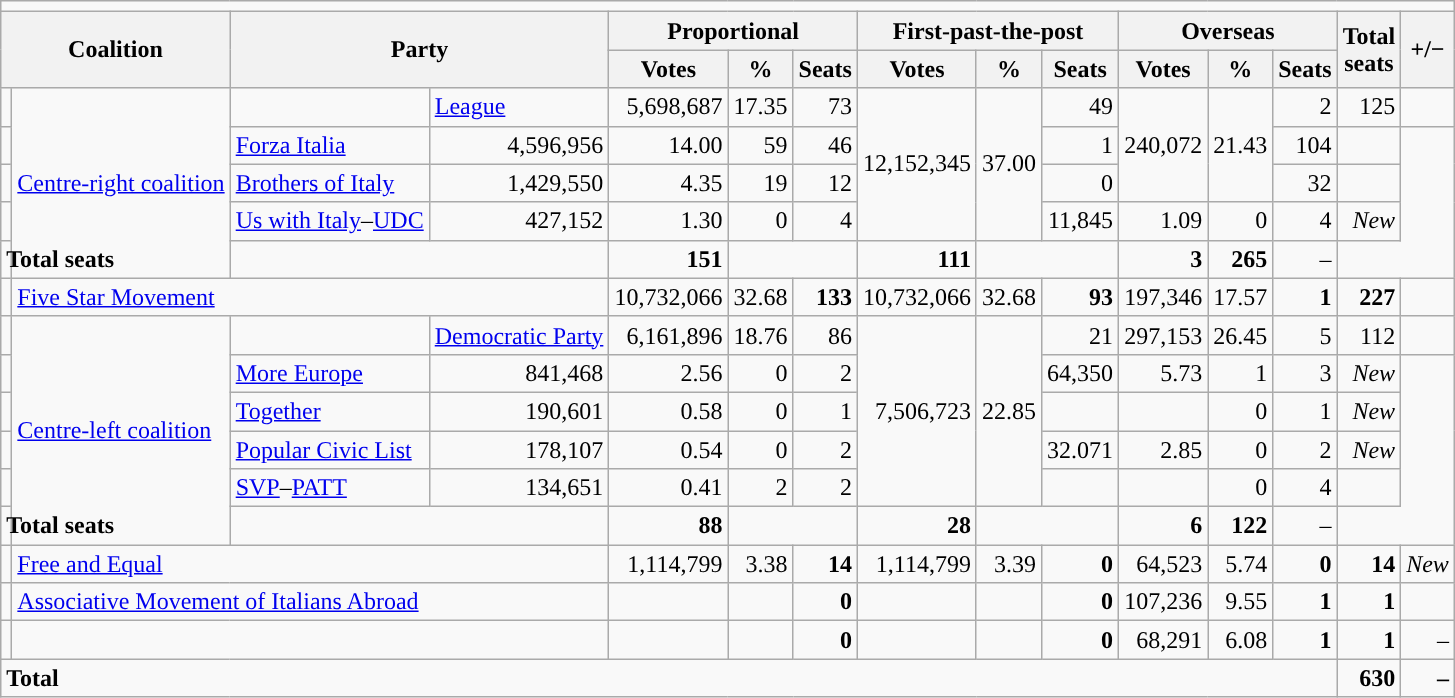<table class="wikitable" style="text-align:right">
<tr>
<td colspan="15"></td>
</tr>
<tr>
<th colspan="2" rowspan="2">Coalition</th>
<th colspan=2 rowspan=2>Party</th>
<th colspan="3" style="text-align:center; vertical-align:top;">Proportional</th>
<th colspan="3" style="text-align:center; vertical-align:top;">First-past-the-post</th>
<th colspan="3" style="text-align:center; vertical-align:top;">Overseas</th>
<th style="text-align:center;" rowspan="2">Total<br>seats</th>
<th style="text-align:center;" rowspan="2">+/−</th>
</tr>
<tr>
<th style="text-align:center; vertical-align:bottom;">Votes</th>
<th style="text-align:center; vertical-align:bottom;">%</th>
<th style="text-align:center; vertical-align:bottom;">Seats</th>
<th style="text-align:center; vertical-align:bottom;">Votes</th>
<th style="text-align:center; vertical-align:bottom;">%</th>
<th style="text-align:center; vertical-align:bottom;">Seats</th>
<th style="text-align:center; vertical-align:bottom;">Votes</th>
<th style="text-align:center; vertical-align:bottom;">%</th>
<th style="text-align:center; vertical-align:bottom;">Seats</th>
</tr>
<tr>
<td></td>
<td style="text-align:left;" rowspan="5"><a href='#'>Centre-right coalition</a></td>
<td></td>
<td align=left><a href='#'>League</a></td>
<td>5,698,687</td>
<td>17.35</td>
<td>73</td>
<td rowspan="4">12,152,345</td>
<td rowspan="4">37.00</td>
<td>49</td>
<td rowspan="3">240,072</td>
<td rowspan="3">21.43</td>
<td>2</td>
<td>125</td>
<td></td>
</tr>
<tr>
<td></td>
<td align=left><a href='#'>Forza Italia</a></td>
<td>4,596,956</td>
<td>14.00</td>
<td>59</td>
<td>46</td>
<td>1</td>
<td>104</td>
<td></td>
</tr>
<tr>
<td></td>
<td align=left><a href='#'>Brothers of Italy</a></td>
<td>1,429,550</td>
<td>4.35</td>
<td>19</td>
<td>12</td>
<td>0</td>
<td>32</td>
<td></td>
</tr>
<tr>
<td></td>
<td align=left><a href='#'>Us with Italy</a>–<a href='#'>UDC</a></td>
<td>427,152</td>
<td>1.30</td>
<td>0</td>
<td>4</td>
<td>11,845</td>
<td>1.09</td>
<td>0</td>
<td>4</td>
<td><em>New</em></td>
</tr>
<tr>
<td colspan="4" style="text-align:left;"><strong>Total seats</strong></td>
<td><strong>151</strong></td>
<td colspan="2"></td>
<td><strong>111</strong></td>
<td colspan="2"></td>
<td><strong>3</strong></td>
<td><strong>265</strong></td>
<td>–</td>
</tr>
<tr>
<td style="background:"></td>
<td colspan="3" style="text-align:left;"><a href='#'>Five Star Movement</a></td>
<td>10,732,066</td>
<td>32.68</td>
<td><strong>133</strong></td>
<td>10,732,066</td>
<td>32.68</td>
<td><strong>93</strong></td>
<td>197,346</td>
<td>17.57</td>
<td><strong>1</strong></td>
<td><strong>227</strong></td>
<td></td>
</tr>
<tr>
<td></td>
<td rowspan=6 style="text-align:left;"><a href='#'>Centre-left coalition</a></td>
<td></td>
<td style="text-align:left;"><a href='#'>Democratic Party</a></td>
<td>6,161,896</td>
<td>18.76</td>
<td>86</td>
<td rowspan="5">7,506,723</td>
<td rowspan="5">22.85</td>
<td>21</td>
<td>297,153</td>
<td>26.45</td>
<td>5</td>
<td>112</td>
<td></td>
</tr>
<tr>
<td></td>
<td style="text-align:left;"><a href='#'>More Europe</a></td>
<td>841,468</td>
<td>2.56</td>
<td>0</td>
<td>2</td>
<td>64,350</td>
<td>5.73</td>
<td>1</td>
<td>3</td>
<td><em>New</em></td>
</tr>
<tr>
<td></td>
<td style="text-align:left;"><a href='#'>Together</a></td>
<td>190,601</td>
<td>0.58</td>
<td>0</td>
<td>1</td>
<td></td>
<td></td>
<td>0</td>
<td>1</td>
<td><em>New</em></td>
</tr>
<tr>
<td></td>
<td style="text-align:left;"><a href='#'>Popular Civic List</a></td>
<td>178,107</td>
<td>0.54</td>
<td>0</td>
<td>2</td>
<td>32.071</td>
<td>2.85</td>
<td>0</td>
<td>2</td>
<td><em>New</em></td>
</tr>
<tr>
<td></td>
<td style="text-align:left;"><a href='#'>SVP</a>–<a href='#'>PATT</a></td>
<td>134,651</td>
<td>0.41</td>
<td>2</td>
<td>2</td>
<td></td>
<td></td>
<td>0</td>
<td>4</td>
<td></td>
</tr>
<tr>
<td colspan="4" style="text-align:left;"><strong>Total seats</strong></td>
<td><strong>88</strong></td>
<td colspan="2"></td>
<td><strong>28</strong></td>
<td colspan="2"></td>
<td><strong>6</strong></td>
<td><strong>122</strong></td>
<td>–</td>
</tr>
<tr>
<td style="background:"></td>
<td colspan="3" style="text-align:left;"><a href='#'>Free and Equal</a></td>
<td>1,114,799</td>
<td>3.38</td>
<td><strong>14</strong></td>
<td>1,114,799</td>
<td>3.39</td>
<td><strong>0</strong></td>
<td>64,523</td>
<td>5.74</td>
<td><strong>0</strong></td>
<td><strong>14</strong></td>
<td><em>New</em></td>
</tr>
<tr>
<td></td>
<td colspan="3" style="text-align:left;"><a href='#'>Associative Movement of Italians Abroad</a></td>
<td></td>
<td></td>
<td><strong>0</strong></td>
<td></td>
<td></td>
<td><strong>0</strong></td>
<td>107,236</td>
<td>9.55</td>
<td><strong>1</strong></td>
<td><strong>1</strong></td>
<td></td>
</tr>
<tr>
<td></td>
<td colspan="3" style="text-align:left;"></td>
<td></td>
<td></td>
<td><strong>0</strong></td>
<td></td>
<td></td>
<td><strong>0</strong></td>
<td>68,291</td>
<td>6.08</td>
<td><strong>1</strong></td>
<td><strong>1</strong></td>
<td>–</td>
</tr>
<tr>
<td colspan="13" style="text-align:left;"><strong>Total</strong></td>
<td><strong>630</strong></td>
<td><strong> – </strong></td>
</tr>
</table>
